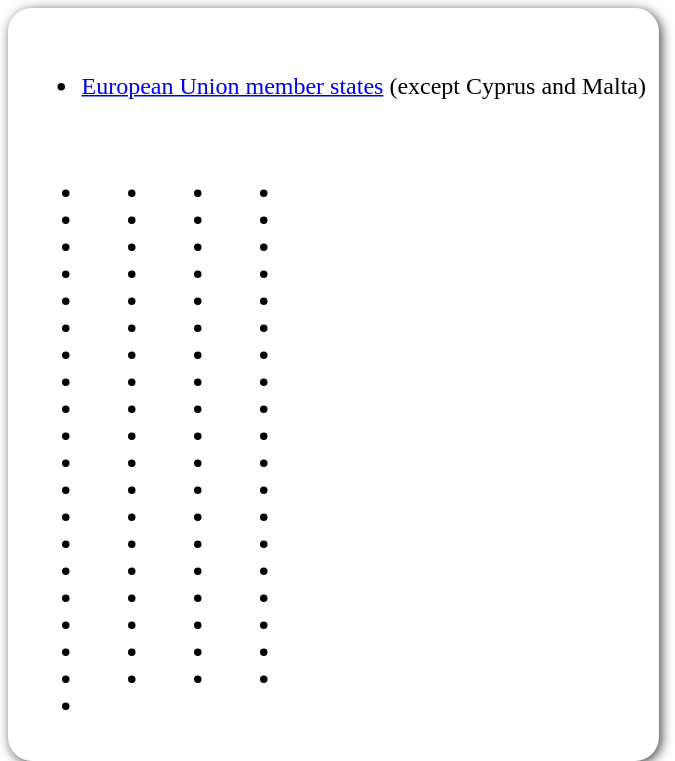<table style=" border-radius:1em; box-shadow: 0.1em 0.1em 0.5em rgba(0,0,0,0.75); background-color: white; border: 1px solid white; padding: 5px;">
<tr style="vertical-align:top;">
<td><br><ul><li> <a href='#'>European Union member states</a> (except Cyprus and Malta)</li></ul><table>
<tr>
<td><br><ul><li></li><li></li><li></li><li></li><li></li><li></li><li></li><li></li><li></li><li></li><li></li><li></li><li></li><li></li><li></li><li></li><li></li><li></li><li></li><li></li></ul></td>
<td valign="top"><br><ul><li></li><li></li><li></li><li></li><li></li><li></li><li></li><li></li><li></li><li></li><li></li><li></li><li></li><li></li><li></li><li></li><li></li><li></li><li></li></ul></td>
<td valign="top"><br><ul><li></li><li></li><li></li><li></li><li></li><li></li><li></li><li></li><li></li><li></li><li></li><li></li><li></li><li></li><li></li><li></li><li></li><li></li><li></li></ul></td>
<td valign="top"><br><ul><li></li><li></li><li></li><li></li><li></li><li></li><li></li><li></li><li></li><li></li><li></li><li></li><li></li><li></li><li></li><li></li><li></li><li></li><li></li></ul></td>
<td></td>
</tr>
</table>
</td>
</tr>
</table>
